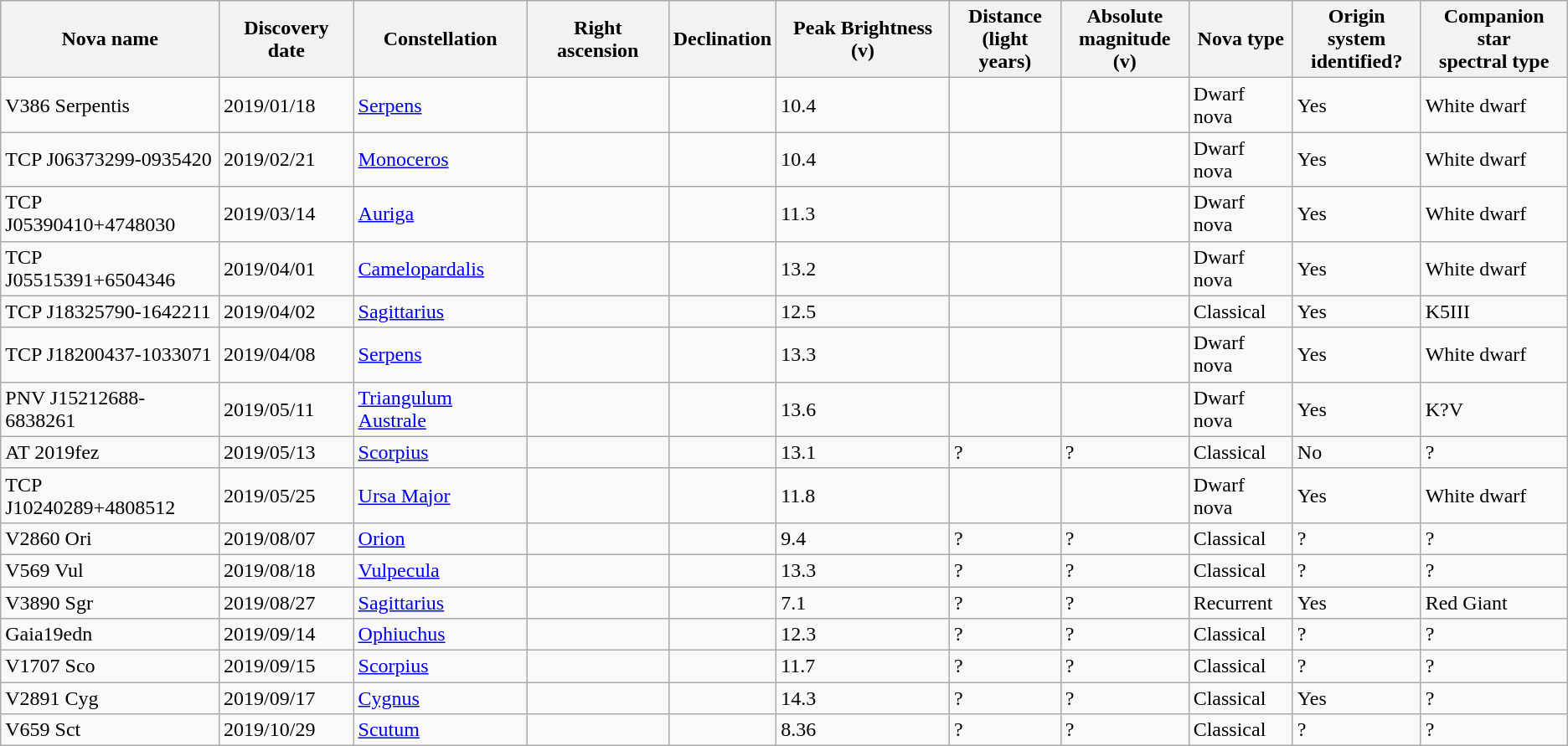<table class="wikitable sortable">
<tr>
<th>Nova name</th>
<th>Discovery date</th>
<th>Constellation</th>
<th>Right ascension</th>
<th>Declination</th>
<th>Peak Brightness (v)</th>
<th>Distance<br>(light years)</th>
<th>Absolute<br>magnitude (v)</th>
<th>Nova type</th>
<th>Origin system<br>identified?</th>
<th>Companion star<br>spectral type</th>
</tr>
<tr>
<td>V386 Serpentis</td>
<td>2019/01/18</td>
<td><a href='#'>Serpens</a></td>
<td></td>
<td></td>
<td>10.4</td>
<td></td>
<td></td>
<td>Dwarf nova</td>
<td>Yes</td>
<td>White dwarf</td>
</tr>
<tr>
<td>TCP J06373299-0935420</td>
<td>2019/02/21</td>
<td><a href='#'>Monoceros</a></td>
<td></td>
<td></td>
<td>10.4</td>
<td></td>
<td></td>
<td>Dwarf nova</td>
<td>Yes</td>
<td>White dwarf</td>
</tr>
<tr>
<td>TCP J05390410+4748030</td>
<td>2019/03/14</td>
<td><a href='#'>Auriga</a></td>
<td></td>
<td></td>
<td>11.3</td>
<td></td>
<td></td>
<td>Dwarf nova</td>
<td>Yes</td>
<td>White dwarf</td>
</tr>
<tr>
<td>TCP J05515391+6504346</td>
<td>2019/04/01</td>
<td><a href='#'>Camelopardalis</a></td>
<td></td>
<td></td>
<td>13.2</td>
<td></td>
<td></td>
<td>Dwarf nova</td>
<td>Yes</td>
<td>White dwarf</td>
</tr>
<tr>
<td>TCP J18325790-1642211</td>
<td>2019/04/02</td>
<td><a href='#'>Sagittarius</a></td>
<td></td>
<td></td>
<td>12.5</td>
<td></td>
<td></td>
<td>Classical</td>
<td>Yes</td>
<td>K5III</td>
</tr>
<tr>
<td>TCP J18200437-1033071</td>
<td>2019/04/08</td>
<td><a href='#'>Serpens</a></td>
<td></td>
<td></td>
<td>13.3</td>
<td></td>
<td></td>
<td>Dwarf nova</td>
<td>Yes</td>
<td>White dwarf</td>
</tr>
<tr>
<td>PNV J15212688-6838261</td>
<td>2019/05/11</td>
<td><a href='#'>Triangulum Australe</a></td>
<td></td>
<td></td>
<td>13.6</td>
<td></td>
<td></td>
<td>Dwarf nova</td>
<td>Yes</td>
<td>K?V</td>
</tr>
<tr>
<td>AT 2019fez</td>
<td>2019/05/13</td>
<td><a href='#'>Scorpius</a></td>
<td></td>
<td></td>
<td>13.1</td>
<td>?</td>
<td>?</td>
<td>Classical</td>
<td>No</td>
<td>?</td>
</tr>
<tr>
<td>TCP J10240289+4808512</td>
<td>2019/05/25</td>
<td><a href='#'>Ursa Major</a></td>
<td></td>
<td></td>
<td>11.8</td>
<td></td>
<td></td>
<td>Dwarf nova</td>
<td>Yes</td>
<td>White dwarf</td>
</tr>
<tr>
<td>V2860 Ori</td>
<td>2019/08/07</td>
<td><a href='#'>Orion</a></td>
<td></td>
<td></td>
<td>9.4</td>
<td>?</td>
<td>?</td>
<td>Classical</td>
<td>?</td>
<td>?</td>
</tr>
<tr>
<td>V569 Vul</td>
<td>2019/08/18</td>
<td><a href='#'>Vulpecula</a></td>
<td></td>
<td></td>
<td>13.3</td>
<td>?</td>
<td>?</td>
<td>Classical</td>
<td>?</td>
<td>?</td>
</tr>
<tr>
<td>V3890 Sgr</td>
<td>2019/08/27</td>
<td><a href='#'>Sagittarius</a></td>
<td></td>
<td></td>
<td>7.1</td>
<td>?</td>
<td>?</td>
<td>Recurrent</td>
<td>Yes</td>
<td>Red Giant</td>
</tr>
<tr>
<td>Gaia19edn</td>
<td>2019/09/14</td>
<td><a href='#'>Ophiuchus</a></td>
<td></td>
<td></td>
<td>12.3</td>
<td>?</td>
<td>?</td>
<td>Classical</td>
<td>?</td>
<td>?</td>
</tr>
<tr>
<td>V1707 Sco</td>
<td>2019/09/15</td>
<td><a href='#'>Scorpius</a></td>
<td></td>
<td></td>
<td>11.7</td>
<td>?</td>
<td>?</td>
<td>Classical</td>
<td>?</td>
<td>?</td>
</tr>
<tr>
<td>V2891 Cyg</td>
<td>2019/09/17</td>
<td><a href='#'>Cygnus</a></td>
<td></td>
<td></td>
<td>14.3</td>
<td>?</td>
<td>?</td>
<td>Classical</td>
<td>Yes</td>
<td>?</td>
</tr>
<tr>
<td>V659 Sct</td>
<td>2019/10/29</td>
<td><a href='#'>Scutum</a></td>
<td></td>
<td></td>
<td>8.36</td>
<td>?</td>
<td>?</td>
<td>Classical</td>
<td>?</td>
<td>?</td>
</tr>
</table>
